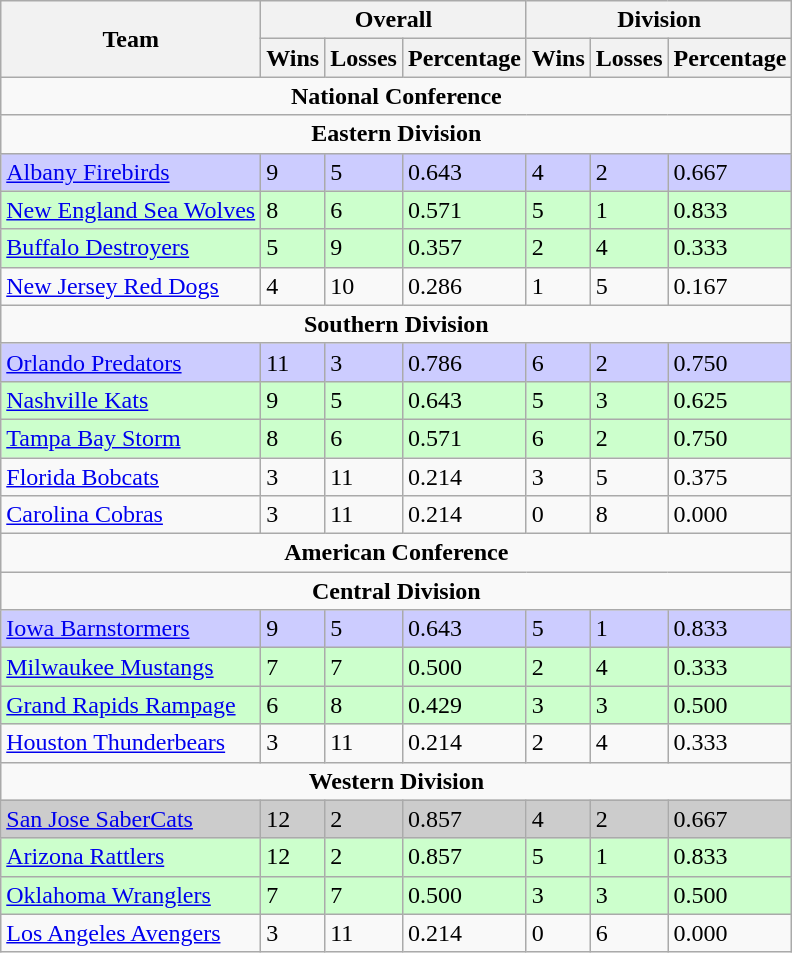<table class="wikitable">
<tr>
<th rowspan="2" align="center">Team</th>
<th colspan="3" align="center">Overall</th>
<th colspan="3" align="center">Division</th>
</tr>
<tr>
<th>Wins</th>
<th>Losses</th>
<th>Percentage</th>
<th>Wins</th>
<th>Losses</th>
<th>Percentage</th>
</tr>
<tr>
<td colspan="7" align="center"><strong>National Conference</strong></td>
</tr>
<tr>
<td colspan="7" align="center"><strong>Eastern Division</strong></td>
</tr>
<tr bgcolor=#ccccff>
<td><a href='#'>Albany Firebirds</a></td>
<td>9</td>
<td>5</td>
<td>0.643</td>
<td>4</td>
<td>2</td>
<td>0.667</td>
</tr>
<tr bgcolor=#ccffcc>
<td><a href='#'>New England Sea Wolves</a></td>
<td>8</td>
<td>6</td>
<td>0.571</td>
<td>5</td>
<td>1</td>
<td>0.833</td>
</tr>
<tr bgcolor=#ccffcc>
<td><a href='#'>Buffalo Destroyers</a></td>
<td>5</td>
<td>9</td>
<td>0.357</td>
<td>2</td>
<td>4</td>
<td>0.333</td>
</tr>
<tr>
<td><a href='#'>New Jersey Red Dogs</a></td>
<td>4</td>
<td>10</td>
<td>0.286</td>
<td>1</td>
<td>5</td>
<td>0.167</td>
</tr>
<tr>
<td colspan="7" align="center"><strong>Southern Division</strong></td>
</tr>
<tr bgcolor=#ccccff>
<td><a href='#'>Orlando Predators</a></td>
<td>11</td>
<td>3</td>
<td>0.786</td>
<td>6</td>
<td>2</td>
<td>0.750</td>
</tr>
<tr bgcolor=#ccffcc>
<td><a href='#'>Nashville Kats</a></td>
<td>9</td>
<td>5</td>
<td>0.643</td>
<td>5</td>
<td>3</td>
<td>0.625</td>
</tr>
<tr bgcolor=#ccffcc>
<td><a href='#'>Tampa Bay Storm</a></td>
<td>8</td>
<td>6</td>
<td>0.571</td>
<td>6</td>
<td>2</td>
<td>0.750</td>
</tr>
<tr>
<td><a href='#'>Florida Bobcats</a></td>
<td>3</td>
<td>11</td>
<td>0.214</td>
<td>3</td>
<td>5</td>
<td>0.375</td>
</tr>
<tr>
<td><a href='#'>Carolina Cobras</a></td>
<td>3</td>
<td>11</td>
<td>0.214</td>
<td>0</td>
<td>8</td>
<td>0.000</td>
</tr>
<tr>
<td colspan="7" align="center"><strong>American Conference</strong></td>
</tr>
<tr>
<td colspan="7" align="center"><strong>Central Division</strong></td>
</tr>
<tr bgcolor=#ccccff>
<td><a href='#'>Iowa Barnstormers</a></td>
<td>9</td>
<td>5</td>
<td>0.643</td>
<td>5</td>
<td>1</td>
<td>0.833</td>
</tr>
<tr bgcolor=#ccffcc>
<td><a href='#'>Milwaukee Mustangs</a></td>
<td>7</td>
<td>7</td>
<td>0.500</td>
<td>2</td>
<td>4</td>
<td>0.333</td>
</tr>
<tr bgcolor=#ccffcc>
<td><a href='#'>Grand Rapids Rampage</a></td>
<td>6</td>
<td>8</td>
<td>0.429</td>
<td>3</td>
<td>3</td>
<td>0.500</td>
</tr>
<tr>
<td><a href='#'>Houston Thunderbears</a></td>
<td>3</td>
<td>11</td>
<td>0.214</td>
<td>2</td>
<td>4</td>
<td>0.333</td>
</tr>
<tr>
<td colspan="7" align="center"><strong>Western Division</strong></td>
</tr>
<tr bgcolor=#cccccc>
<td><a href='#'>San Jose SaberCats</a></td>
<td>12</td>
<td>2</td>
<td>0.857</td>
<td>4</td>
<td>2</td>
<td>0.667</td>
</tr>
<tr bgcolor=#ccffcc>
<td><a href='#'>Arizona Rattlers</a></td>
<td>12</td>
<td>2</td>
<td>0.857</td>
<td>5</td>
<td>1</td>
<td>0.833</td>
</tr>
<tr bgcolor=#ccffcc>
<td><a href='#'>Oklahoma Wranglers</a></td>
<td>7</td>
<td>7</td>
<td>0.500</td>
<td>3</td>
<td>3</td>
<td>0.500</td>
</tr>
<tr>
<td><a href='#'>Los Angeles Avengers</a></td>
<td>3</td>
<td>11</td>
<td>0.214</td>
<td>0</td>
<td>6</td>
<td>0.000</td>
</tr>
</table>
